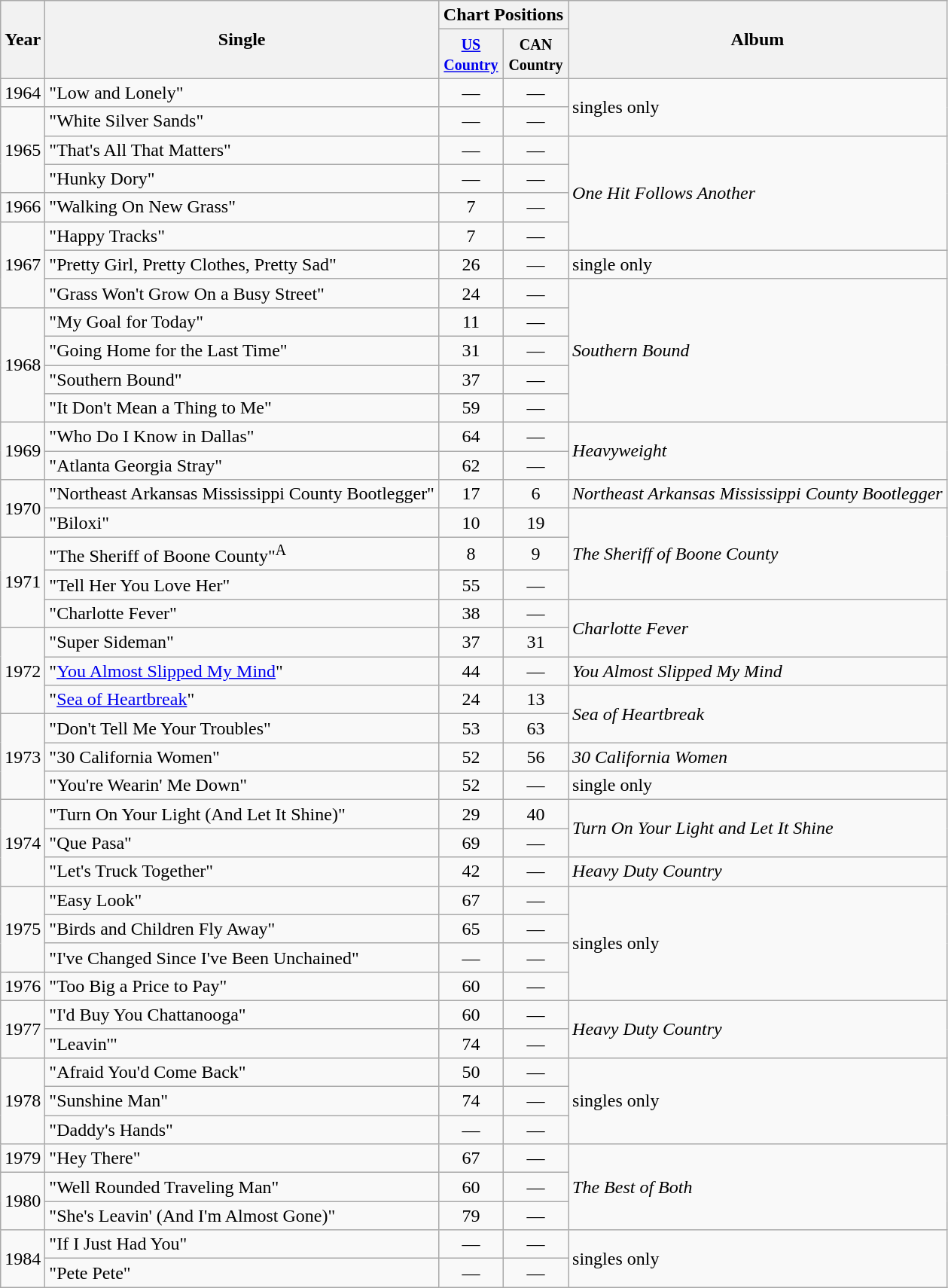<table class="wikitable">
<tr>
<th rowspan="2">Year</th>
<th rowspan="2">Single</th>
<th colspan="2">Chart Positions</th>
<th rowspan="2">Album</th>
</tr>
<tr>
<th width="50"><small><a href='#'>US Country</a></small></th>
<th width="50"><small>CAN Country</small></th>
</tr>
<tr>
<td>1964</td>
<td>"Low and Lonely"</td>
<td align="center">—</td>
<td align="center">—</td>
<td rowspan="2">singles only</td>
</tr>
<tr>
<td rowspan="3">1965</td>
<td>"White Silver Sands"</td>
<td align="center">—</td>
<td align="center">—</td>
</tr>
<tr>
<td>"That's All That Matters"</td>
<td align="center">—</td>
<td align="center">—</td>
<td rowspan="4"><em>One Hit Follows Another</em></td>
</tr>
<tr>
<td>"Hunky Dory"</td>
<td align="center">—</td>
<td align="center">—</td>
</tr>
<tr>
<td>1966</td>
<td>"Walking On New Grass"</td>
<td align="center">7</td>
<td align="center">—</td>
</tr>
<tr>
<td rowspan="3">1967</td>
<td>"Happy Tracks"</td>
<td align="center">7</td>
<td align="center">—</td>
</tr>
<tr>
<td>"Pretty Girl, Pretty Clothes, Pretty Sad"</td>
<td align="center">26</td>
<td align="center">—</td>
<td>single only</td>
</tr>
<tr>
<td>"Grass Won't Grow On a Busy Street"</td>
<td align="center">24</td>
<td align="center">—</td>
<td rowspan="5"><em>Southern Bound</em></td>
</tr>
<tr>
<td rowspan="4">1968</td>
<td>"My Goal for Today"</td>
<td align="center">11</td>
<td align="center">—</td>
</tr>
<tr>
<td>"Going Home for the Last Time"</td>
<td align="center">31</td>
<td align="center">—</td>
</tr>
<tr>
<td>"Southern Bound"</td>
<td align="center">37</td>
<td align="center">—</td>
</tr>
<tr>
<td>"It Don't Mean a Thing to Me"</td>
<td align="center">59</td>
<td align="center">—</td>
</tr>
<tr>
<td rowspan="2">1969</td>
<td>"Who Do I Know in Dallas"</td>
<td align="center">64</td>
<td align="center">—</td>
<td rowspan="2"><em>Heavyweight</em></td>
</tr>
<tr>
<td>"Atlanta Georgia Stray"</td>
<td align="center">62</td>
<td align="center">—</td>
</tr>
<tr>
<td rowspan="2">1970</td>
<td>"Northeast Arkansas Mississippi County Bootlegger"</td>
<td align="center">17</td>
<td align="center">6</td>
<td><em>Northeast Arkansas Mississippi County Bootlegger</em></td>
</tr>
<tr>
<td>"Biloxi"</td>
<td align="center">10</td>
<td align="center">19</td>
<td rowspan="3"><em>The Sheriff of Boone County</em></td>
</tr>
<tr>
<td rowspan="3">1971</td>
<td>"The Sheriff of Boone County"<sup>A</sup></td>
<td align="center">8</td>
<td align="center">9</td>
</tr>
<tr>
<td>"Tell Her You Love Her"</td>
<td align="center">55</td>
<td align="center">—</td>
</tr>
<tr>
<td>"Charlotte Fever"</td>
<td align="center">38</td>
<td align="center">—</td>
<td rowspan="2"><em>Charlotte Fever</em></td>
</tr>
<tr>
<td rowspan="3">1972</td>
<td>"Super Sideman"</td>
<td align="center">37</td>
<td align="center">31</td>
</tr>
<tr>
<td>"<a href='#'>You Almost Slipped My Mind</a>"</td>
<td align="center">44</td>
<td align="center">—</td>
<td><em>You Almost Slipped My Mind</em></td>
</tr>
<tr>
<td>"<a href='#'>Sea of Heartbreak</a>"</td>
<td align="center">24</td>
<td align="center">13</td>
<td rowspan="2"><em>Sea of Heartbreak</em></td>
</tr>
<tr>
<td rowspan="3">1973</td>
<td>"Don't Tell Me Your Troubles"</td>
<td align="center">53</td>
<td align="center">63</td>
</tr>
<tr>
<td>"30 California Women"</td>
<td align="center">52</td>
<td align="center">56</td>
<td><em>30 California Women</em></td>
</tr>
<tr>
<td>"You're Wearin' Me Down"</td>
<td align="center">52</td>
<td align="center">—</td>
<td>single only</td>
</tr>
<tr>
<td rowspan="3">1974</td>
<td>"Turn On Your Light (And Let It Shine)"</td>
<td align="center">29</td>
<td align="center">40</td>
<td rowspan="2"><em>Turn On Your Light and Let It Shine</em></td>
</tr>
<tr>
<td>"Que Pasa"</td>
<td align="center">69</td>
<td align="center">—</td>
</tr>
<tr>
<td>"Let's Truck Together"</td>
<td align="center">42</td>
<td align="center">—</td>
<td><em>Heavy Duty Country</em></td>
</tr>
<tr>
<td rowspan="3">1975</td>
<td>"Easy Look"</td>
<td align="center">67</td>
<td align="center">—</td>
<td rowspan="4">singles only</td>
</tr>
<tr>
<td>"Birds and Children Fly Away"</td>
<td align="center">65</td>
<td align="center">—</td>
</tr>
<tr>
<td>"I've Changed Since I've Been Unchained"</td>
<td align="center">—</td>
<td align="center">—</td>
</tr>
<tr>
<td>1976</td>
<td>"Too Big a Price to Pay"</td>
<td align="center">60</td>
<td align="center">—</td>
</tr>
<tr>
<td rowspan="2">1977</td>
<td>"I'd Buy You Chattanooga"</td>
<td align="center">60</td>
<td align="center">—</td>
<td rowspan="2"><em>Heavy Duty Country</em></td>
</tr>
<tr>
<td>"Leavin'"</td>
<td align="center">74</td>
<td align="center">—</td>
</tr>
<tr>
<td rowspan="3">1978</td>
<td>"Afraid You'd Come Back"</td>
<td align="center">50</td>
<td align="center">—</td>
<td rowspan="3">singles only</td>
</tr>
<tr>
<td>"Sunshine Man"</td>
<td align="center">74</td>
<td align="center">—</td>
</tr>
<tr>
<td>"Daddy's Hands"</td>
<td align="center">—</td>
<td align="center">—</td>
</tr>
<tr>
<td>1979</td>
<td>"Hey There"</td>
<td align="center">67</td>
<td align="center">—</td>
<td rowspan="3"><em>The Best of Both</em></td>
</tr>
<tr>
<td rowspan="2">1980</td>
<td>"Well Rounded Traveling Man"</td>
<td align="center">60</td>
<td align="center">—</td>
</tr>
<tr>
<td>"She's Leavin' (And I'm Almost Gone)"</td>
<td align="center">79</td>
<td align="center">—</td>
</tr>
<tr>
<td rowspan="2">1984</td>
<td>"If I Just Had You"</td>
<td align="center">—</td>
<td align="center">—</td>
<td rowspan="2">singles only</td>
</tr>
<tr>
<td>"Pete Pete"</td>
<td align="center">—</td>
<td align="center">—</td>
</tr>
</table>
